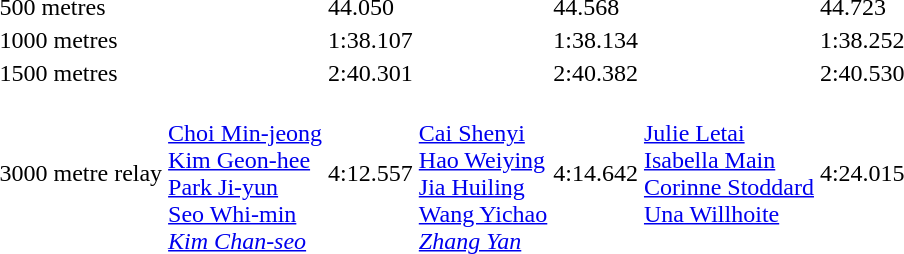<table>
<tr>
<td>500 metres</td>
<td></td>
<td>44.050</td>
<td></td>
<td>44.568</td>
<td></td>
<td>44.723</td>
</tr>
<tr>
<td>1000 metres</td>
<td></td>
<td>1:38.107</td>
<td></td>
<td>1:38.134</td>
<td></td>
<td>1:38.252</td>
</tr>
<tr>
<td>1500 metres</td>
<td></td>
<td>2:40.301</td>
<td></td>
<td>2:40.382</td>
<td></td>
<td>2:40.530</td>
</tr>
<tr>
<td>3000 metre relay</td>
<td valign=top><br><a href='#'>Choi Min-jeong</a><br><a href='#'>Kim Geon-hee</a><br><a href='#'>Park Ji-yun</a><br><a href='#'>Seo Whi-min</a><br><em><a href='#'>Kim Chan-seo</a></em></td>
<td>4:12.557</td>
<td valign=top><br><a href='#'>Cai Shenyi</a><br><a href='#'>Hao Weiying</a><br><a href='#'>Jia Huiling</a><br><a href='#'>Wang Yichao</a><br><em><a href='#'>Zhang Yan</a></td>
<td>4:14.642</td>
<td valign=top><br><a href='#'>Julie Letai</a><br><a href='#'>Isabella Main</a><br><a href='#'>Corinne Stoddard</a><br><a href='#'>Una Willhoite</a></td>
<td>4:24.015</td>
</tr>
</table>
